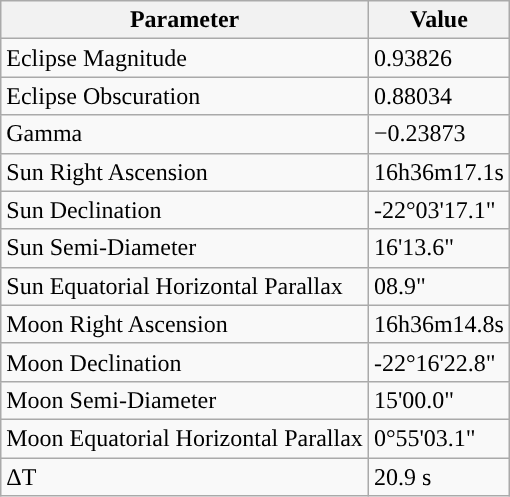<table class="wikitable">
<tr>
<th>Parameter</th>
<th>Value</th>
</tr>
<tr>
<td>Eclipse Magnitude</td>
<td>0.93826</td>
</tr>
<tr>
<td>Eclipse Obscuration</td>
<td>0.88034</td>
</tr>
<tr>
<td>Gamma</td>
<td>−0.23873</td>
</tr>
<tr>
<td>Sun Right Ascension</td>
<td>16h36m17.1s</td>
</tr>
<tr>
<td>Sun Declination</td>
<td>-22°03'17.1"</td>
</tr>
<tr>
<td>Sun Semi-Diameter</td>
<td>16'13.6"</td>
</tr>
<tr>
<td>Sun Equatorial Horizontal Parallax</td>
<td>08.9"</td>
</tr>
<tr>
<td>Moon Right Ascension</td>
<td>16h36m14.8s</td>
</tr>
<tr>
<td>Moon Declination</td>
<td>-22°16'22.8"</td>
</tr>
<tr>
<td>Moon Semi-Diameter</td>
<td>15'00.0"</td>
</tr>
<tr>
<td>Moon Equatorial Horizontal Parallax</td>
<td>0°55'03.1"</td>
</tr>
<tr>
<td>ΔT</td>
<td>20.9 s</td>
</tr>
</table>
